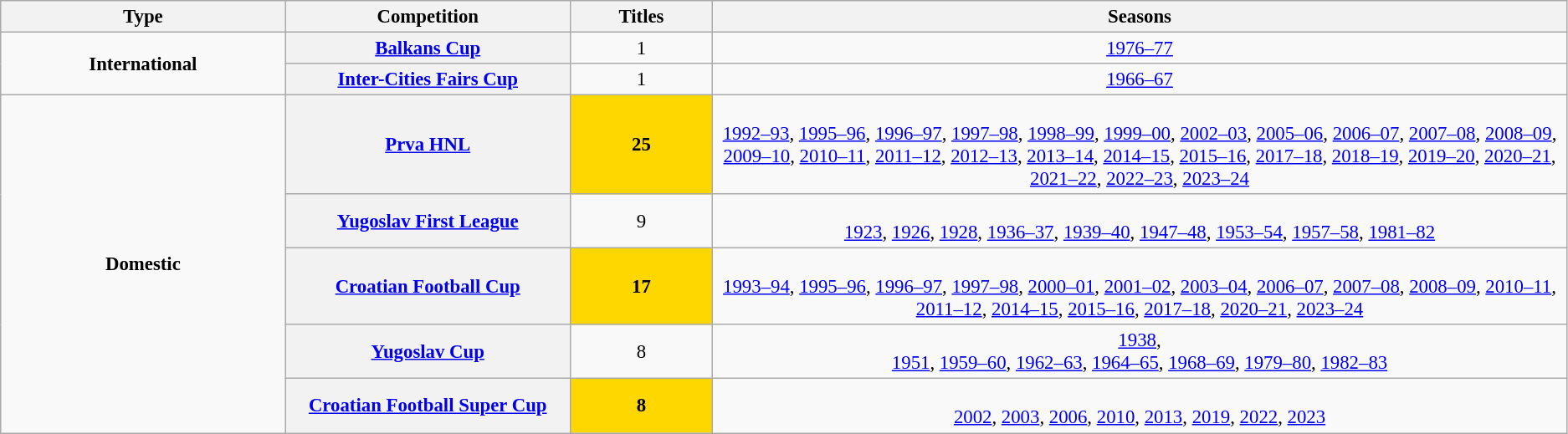<table class="wikitable plainrowheaders" style="font-size:95%; text-align:center;">
<tr>
<th style="width: 10%;">Type</th>
<th style="width: 10%;">Competition</th>
<th style="width: 5%;">Titles</th>
<th style="width: 30%;">Seasons</th>
</tr>
<tr>
<td rowspan="2"><strong>International</strong></td>
<th scope="col"><a href='#'>Balkans Cup</a></th>
<td scope="col">1</td>
<td><a href='#'>1976–77</a></td>
</tr>
<tr>
<th><strong><a href='#'>Inter-Cities Fairs Cup</a></strong></th>
<td>1</td>
<td><a href='#'>1966–67</a></td>
</tr>
<tr>
<td rowspan="5"><strong>Domestic</strong></td>
<th scope="col"><a href='#'>Prva HNL</a></th>
<td scope="col" style="background-color: gold"><strong>25</strong></td>
<td><br><a href='#'>1992–93</a>, 
<a href='#'>1995–96</a>, 
<a href='#'>1996–97</a>, 
<a href='#'>1997–98</a>, 
<a href='#'>1998–99</a>, 
<a href='#'>1999–00</a>, <a href='#'>2002–03</a>, 
<a href='#'>2005–06</a>, 
<a href='#'>2006–07</a>, 
<a href='#'>2007–08</a>, 
<a href='#'>2008–09</a>, 
<a href='#'>2009–10</a>, 
<a href='#'>2010–11</a>, 
<a href='#'>2011–12</a>, 
<a href='#'>2012–13</a>, 
<a href='#'>2013–14</a>, 
<a href='#'>2014–15</a>, <a href='#'>2015–16</a>, 
<a href='#'>2017–18</a>, 
<a href='#'>2018–19</a>, 
<a href='#'>2019–20</a>, 
<a href='#'>2020–21</a>, 
<a href='#'>2021–22</a>, 
<a href='#'>2022–23</a>, 
<a href='#'>2023–24</a></td>
</tr>
<tr>
<th><a href='#'>Yugoslav First League</a></th>
<td>9</td>
<td><br><a href='#'>1923</a>, 
<a href='#'>1926</a>, 
<a href='#'>1928</a>, 
<a href='#'>1936–37</a>, 
<a href='#'>1939–40</a>, 
<a href='#'>1947–48</a>, 
<a href='#'>1953–54</a>, 
<a href='#'>1957–58</a>, 
<a href='#'>1981–82</a></td>
</tr>
<tr>
<th scope="col"><a href='#'>Croatian Football Cup</a></th>
<td scope="col" style="background-color: gold"><strong>17</strong></td>
<td><br><a href='#'>1993–94</a>, <a href='#'>1995–96</a>, <a href='#'>1996–97</a>, <a href='#'>1997–98</a>, <a href='#'>2000–01</a>, <a href='#'>2001–02</a>, <a href='#'>2003–04</a>, <a href='#'>2006–07</a>, <a href='#'>2007–08</a>, <a href='#'>2008–09</a>, <a href='#'>2010–11</a>, <a href='#'>2011–12</a>, <a href='#'>2014–15</a>, <a href='#'>2015–16</a>, 
<a href='#'>2017–18</a>, 
<a href='#'>2020–21</a>, 
<a href='#'>2023–24</a></td>
</tr>
<tr>
<th><a href='#'>Yugoslav Cup</a></th>
<td>8</td>
<td><a href='#'>1938</a>,<br><a href='#'>1951</a>, 
<a href='#'>1959–60</a>, <a href='#'>1962–63</a>, <a href='#'>1964–65</a>, <a href='#'>1968–69</a>, <a href='#'>1979–80</a>, <a href='#'>1982–83</a></td>
</tr>
<tr>
<th scope="col"><a href='#'>Croatian Football Super Cup</a></th>
<td scope="col" style="background-color: gold"><strong>8</strong></td>
<td><br><a href='#'>2002</a>, 
<a href='#'>2003</a>, 
<a href='#'>2006</a>, 
<a href='#'>2010</a>, 
<a href='#'>2013</a>, 
<a href='#'>2019</a>, 
<a href='#'>2022</a>, 
<a href='#'>2023</a></td>
</tr>
</table>
